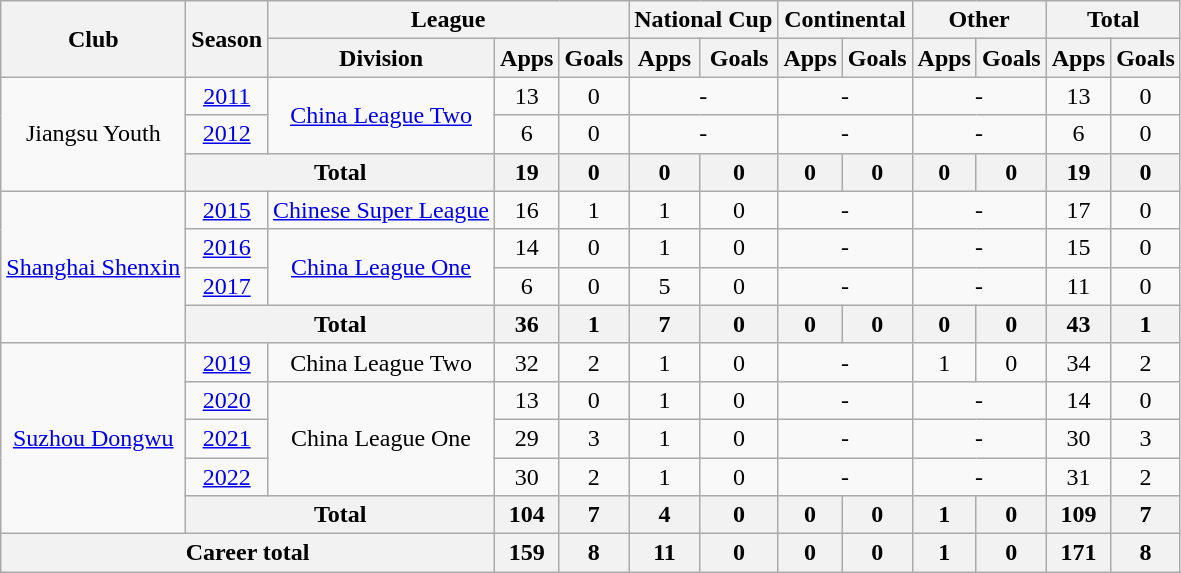<table class="wikitable" style="text-align: center">
<tr>
<th rowspan="2">Club</th>
<th rowspan="2">Season</th>
<th colspan="3">League</th>
<th colspan="2">National Cup</th>
<th colspan="2">Continental</th>
<th colspan="2">Other</th>
<th colspan="2">Total</th>
</tr>
<tr>
<th>Division</th>
<th>Apps</th>
<th>Goals</th>
<th>Apps</th>
<th>Goals</th>
<th>Apps</th>
<th>Goals</th>
<th>Apps</th>
<th>Goals</th>
<th>Apps</th>
<th>Goals</th>
</tr>
<tr>
<td rowspan=3>Jiangsu Youth</td>
<td><a href='#'>2011</a></td>
<td rowspan="2"><a href='#'>China League Two</a></td>
<td>13</td>
<td>0</td>
<td colspan="2">-</td>
<td colspan="2">-</td>
<td colspan="2">-</td>
<td>13</td>
<td>0</td>
</tr>
<tr>
<td><a href='#'>2012</a></td>
<td>6</td>
<td>0</td>
<td colspan="2">-</td>
<td colspan="2">-</td>
<td colspan="2">-</td>
<td>6</td>
<td>0</td>
</tr>
<tr>
<th colspan="2"><strong>Total</strong></th>
<th>19</th>
<th>0</th>
<th>0</th>
<th>0</th>
<th>0</th>
<th>0</th>
<th>0</th>
<th>0</th>
<th>19</th>
<th>0</th>
</tr>
<tr>
<td rowspan=4><a href='#'>Shanghai Shenxin</a></td>
<td><a href='#'>2015</a></td>
<td><a href='#'>Chinese Super League</a></td>
<td>16</td>
<td>1</td>
<td>1</td>
<td>0</td>
<td colspan="2">-</td>
<td colspan="2">-</td>
<td>17</td>
<td>0</td>
</tr>
<tr>
<td><a href='#'>2016</a></td>
<td rowspan="2"><a href='#'>China League One</a></td>
<td>14</td>
<td>0</td>
<td>1</td>
<td>0</td>
<td colspan="2">-</td>
<td colspan="2">-</td>
<td>15</td>
<td>0</td>
</tr>
<tr>
<td><a href='#'>2017</a></td>
<td>6</td>
<td>0</td>
<td>5</td>
<td>0</td>
<td colspan="2">-</td>
<td colspan="2">-</td>
<td>11</td>
<td>0</td>
</tr>
<tr>
<th colspan="2"><strong>Total</strong></th>
<th>36</th>
<th>1</th>
<th>7</th>
<th>0</th>
<th>0</th>
<th>0</th>
<th>0</th>
<th>0</th>
<th>43</th>
<th>1</th>
</tr>
<tr>
<td rowspan=5><a href='#'>Suzhou Dongwu</a></td>
<td><a href='#'>2019</a></td>
<td>China League Two</td>
<td>32</td>
<td>2</td>
<td>1</td>
<td>0</td>
<td colspan="2">-</td>
<td>1</td>
<td>0</td>
<td>34</td>
<td>2</td>
</tr>
<tr>
<td><a href='#'>2020</a></td>
<td rowspan=3>China League One</td>
<td>13</td>
<td>0</td>
<td>1</td>
<td>0</td>
<td colspan="2">-</td>
<td colspan="2">-</td>
<td>14</td>
<td>0</td>
</tr>
<tr>
<td><a href='#'>2021</a></td>
<td>29</td>
<td>3</td>
<td>1</td>
<td>0</td>
<td colspan="2">-</td>
<td colspan="2">-</td>
<td>30</td>
<td>3</td>
</tr>
<tr>
<td><a href='#'>2022</a></td>
<td>30</td>
<td>2</td>
<td>1</td>
<td>0</td>
<td colspan="2">-</td>
<td colspan="2">-</td>
<td>31</td>
<td>2</td>
</tr>
<tr>
<th colspan="2"><strong>Total</strong></th>
<th>104</th>
<th>7</th>
<th>4</th>
<th>0</th>
<th>0</th>
<th>0</th>
<th>1</th>
<th>0</th>
<th>109</th>
<th>7</th>
</tr>
<tr>
<th colspan=3>Career total</th>
<th>159</th>
<th>8</th>
<th>11</th>
<th>0</th>
<th>0</th>
<th>0</th>
<th>1</th>
<th>0</th>
<th>171</th>
<th>8</th>
</tr>
</table>
